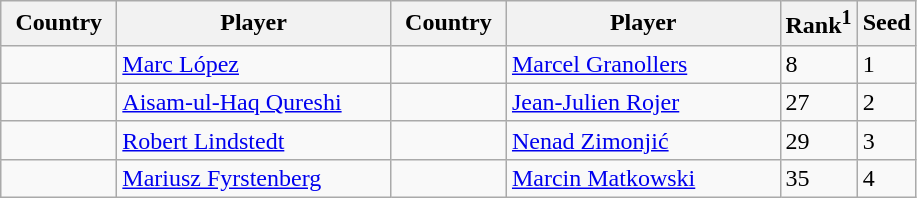<table class="sortable wikitable">
<tr>
<th width="70">Country</th>
<th width="175">Player</th>
<th width="70">Country</th>
<th width="175">Player</th>
<th>Rank<sup>1</sup></th>
<th>Seed</th>
</tr>
<tr>
<td></td>
<td><a href='#'>Marc López</a></td>
<td></td>
<td><a href='#'>Marcel Granollers</a></td>
<td>8</td>
<td>1</td>
</tr>
<tr>
<td></td>
<td><a href='#'>Aisam-ul-Haq Qureshi</a></td>
<td></td>
<td><a href='#'>Jean-Julien Rojer</a></td>
<td>27</td>
<td>2</td>
</tr>
<tr>
<td></td>
<td><a href='#'>Robert Lindstedt</a></td>
<td></td>
<td><a href='#'>Nenad Zimonjić</a></td>
<td>29</td>
<td>3</td>
</tr>
<tr>
<td></td>
<td><a href='#'>Mariusz Fyrstenberg</a></td>
<td></td>
<td><a href='#'>Marcin Matkowski</a></td>
<td>35</td>
<td>4</td>
</tr>
</table>
